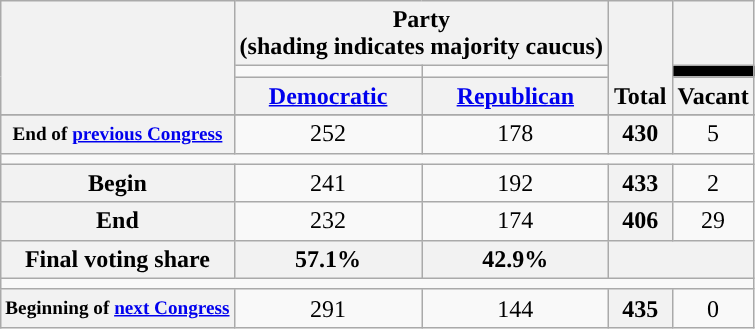<table class=wikitable style="text-align:center">
<tr style="vertical-align:bottom;">
<th rowspan=3></th>
<th colspan=2>Party <div>(shading indicates majority caucus)</div></th>
<th rowspan=3>Total</th>
<th></th>
</tr>
<tr style="height:5px">
<td style="background-color:"></td>
<td style="background-color:"></td>
<td style="background:black;"></td>
</tr>
<tr style="vertical-align:bottom;">
<th><a href='#'>Democratic</a></th>
<th><a href='#'>Republican</a></th>
<th>Vacant</th>
</tr>
<tr>
</tr>
<tr style="height:5px">
<th style="white-space:nowrap; font-size:80%;">End of <a href='#'>previous Congress</a></th>
<td>252</td>
<td>178</td>
<th>430</th>
<td>5</td>
</tr>
<tr>
<td colspan=5></td>
</tr>
<tr>
<th>Begin</th>
<td>241</td>
<td>192</td>
<th>433</th>
<td>2</td>
</tr>
<tr>
<th>End</th>
<td>232</td>
<td>174</td>
<th>406</th>
<td>29</td>
</tr>
<tr>
<th>Final voting share</th>
<th>57.1%</th>
<th>42.9%</th>
<th colspan=2></th>
</tr>
<tr>
<td colspan=5></td>
</tr>
<tr style="height:5px">
<th style="white-space:nowrap; font-size:80%;">Beginning of <a href='#'>next Congress</a></th>
<td>291</td>
<td>144</td>
<th>435</th>
<td>0</td>
</tr>
</table>
